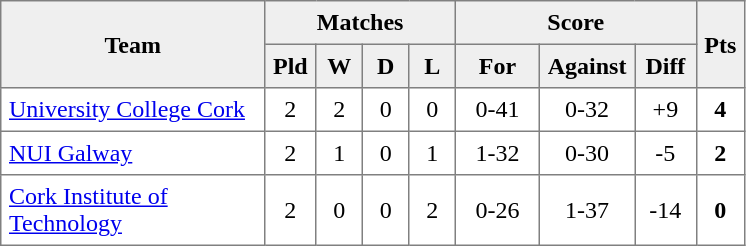<table style=border-collapse:collapse border=1 cellspacing=0 cellpadding=5>
<tr align=center bgcolor=#efefef>
<th rowspan=2 width=165>Team</th>
<th colspan=4>Matches</th>
<th colspan=3>Score</th>
<th rowspan=2width=20>Pts</th>
</tr>
<tr align=center bgcolor=#efefef>
<th width=20>Pld</th>
<th width=20>W</th>
<th width=20>D</th>
<th width=20>L</th>
<th width=45>For</th>
<th width=45>Against</th>
<th width=30>Diff</th>
</tr>
<tr align=center>
<td style="text-align:left;"><a href='#'>University College Cork</a></td>
<td>2</td>
<td>2</td>
<td>0</td>
<td>0</td>
<td>0-41</td>
<td>0-32</td>
<td>+9</td>
<td><strong>4</strong></td>
</tr>
<tr align=center>
<td style="text-align:left;"><a href='#'>NUI Galway</a></td>
<td>2</td>
<td>1</td>
<td>0</td>
<td>1</td>
<td>1-32</td>
<td>0-30</td>
<td>-5</td>
<td><strong>2</strong></td>
</tr>
<tr align=center>
<td style="text-align:left;"><a href='#'>Cork Institute of Technology</a></td>
<td>2</td>
<td>0</td>
<td>0</td>
<td>2</td>
<td>0-26</td>
<td>1-37</td>
<td>-14</td>
<td><strong>0</strong></td>
</tr>
</table>
